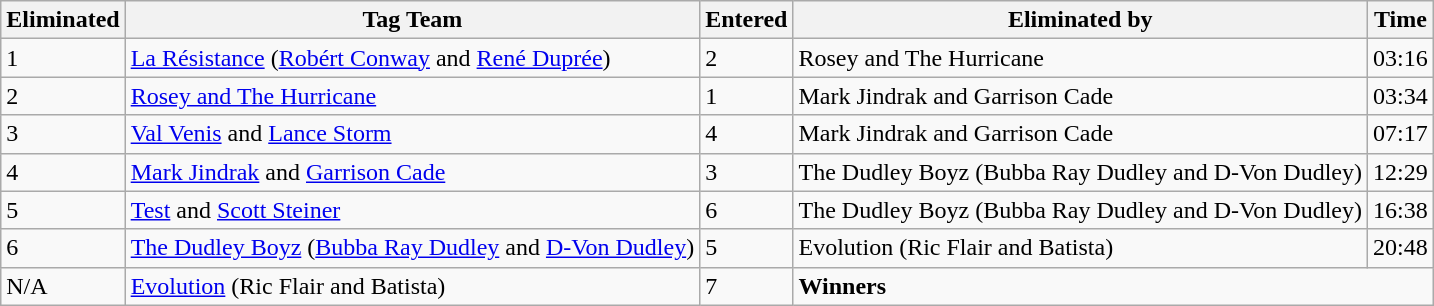<table class="wikitable sortable">
<tr>
<th><strong>Eliminated</strong></th>
<th><strong>Tag Team</strong></th>
<th><strong>Entered</strong></th>
<th><strong>Eliminated by</strong></th>
<th><strong>Time</strong></th>
</tr>
<tr>
<td>1</td>
<td><a href='#'>La Résistance</a> (<a href='#'>Robért Conway</a> and <a href='#'>René Duprée</a>)</td>
<td>2</td>
<td>Rosey and The Hurricane</td>
<td>03:16</td>
</tr>
<tr>
<td>2</td>
<td><a href='#'>Rosey and The Hurricane</a></td>
<td>1</td>
<td>Mark Jindrak and Garrison Cade</td>
<td>03:34</td>
</tr>
<tr>
<td>3</td>
<td><a href='#'>Val Venis</a> and <a href='#'>Lance Storm</a></td>
<td>4</td>
<td>Mark Jindrak and Garrison Cade</td>
<td>07:17</td>
</tr>
<tr>
<td>4</td>
<td><a href='#'>Mark Jindrak</a> and <a href='#'>Garrison Cade</a></td>
<td>3</td>
<td>The Dudley Boyz (Bubba Ray Dudley and D-Von Dudley)</td>
<td>12:29</td>
</tr>
<tr>
<td>5</td>
<td><a href='#'>Test</a> and <a href='#'>Scott Steiner</a></td>
<td>6</td>
<td>The Dudley Boyz (Bubba Ray Dudley and D-Von Dudley)</td>
<td>16:38</td>
</tr>
<tr>
<td>6</td>
<td><a href='#'>The Dudley Boyz</a> (<a href='#'>Bubba Ray Dudley</a> and <a href='#'>D-Von Dudley</a>)</td>
<td>5</td>
<td>Evolution (Ric Flair and Batista)</td>
<td>20:48</td>
</tr>
<tr>
<td>N/A</td>
<td><a href='#'>Evolution</a> (Ric Flair and Batista)</td>
<td>7</td>
<td colspan="2"><strong>Winners</strong></td>
</tr>
</table>
